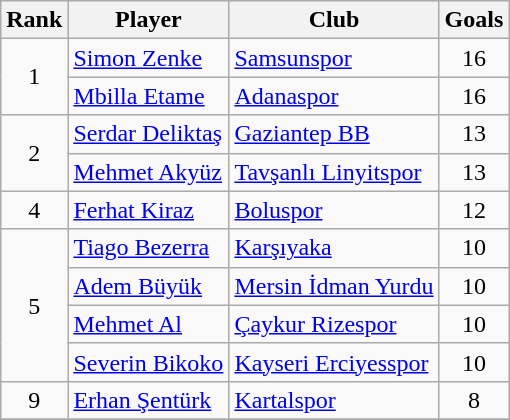<table class="wikitable" style="text-align: left;">
<tr>
<th>Rank</th>
<th>Player</th>
<th>Club</th>
<th>Goals</th>
</tr>
<tr>
<td rowspan=2 align=center>1</td>
<td> <a href='#'>Simon Zenke</a></td>
<td><a href='#'>Samsunspor</a></td>
<td align=center>16</td>
</tr>
<tr>
<td> <a href='#'>Mbilla Etame</a></td>
<td><a href='#'>Adanaspor</a></td>
<td align=center>16</td>
</tr>
<tr>
<td rowspan=2 align=center>2</td>
<td> <a href='#'>Serdar Deliktaş</a></td>
<td><a href='#'>Gaziantep BB</a></td>
<td align=center>13</td>
</tr>
<tr>
<td> <a href='#'>Mehmet Akyüz</a></td>
<td><a href='#'>Tavşanlı Linyitspor</a></td>
<td align=center>13</td>
</tr>
<tr>
<td align=center>4</td>
<td> <a href='#'>Ferhat Kiraz</a></td>
<td><a href='#'>Boluspor</a></td>
<td align=center>12</td>
</tr>
<tr>
<td rowspan=4 align=center>5</td>
<td> <a href='#'>Tiago Bezerra</a></td>
<td><a href='#'>Karşıyaka</a></td>
<td align=center>10</td>
</tr>
<tr>
<td> <a href='#'>Adem Büyük</a></td>
<td><a href='#'>Mersin İdman Yurdu</a></td>
<td align=center>10</td>
</tr>
<tr>
<td> <a href='#'>Mehmet Al</a></td>
<td><a href='#'>Çaykur Rizespor</a></td>
<td align=center>10</td>
</tr>
<tr>
<td> <a href='#'>Severin Bikoko</a></td>
<td><a href='#'>Kayseri Erciyesspor</a></td>
<td align=center>10</td>
</tr>
<tr>
<td align=center>9</td>
<td> <a href='#'>Erhan Şentürk</a></td>
<td><a href='#'>Kartalspor</a></td>
<td align=center>8</td>
</tr>
<tr>
</tr>
</table>
